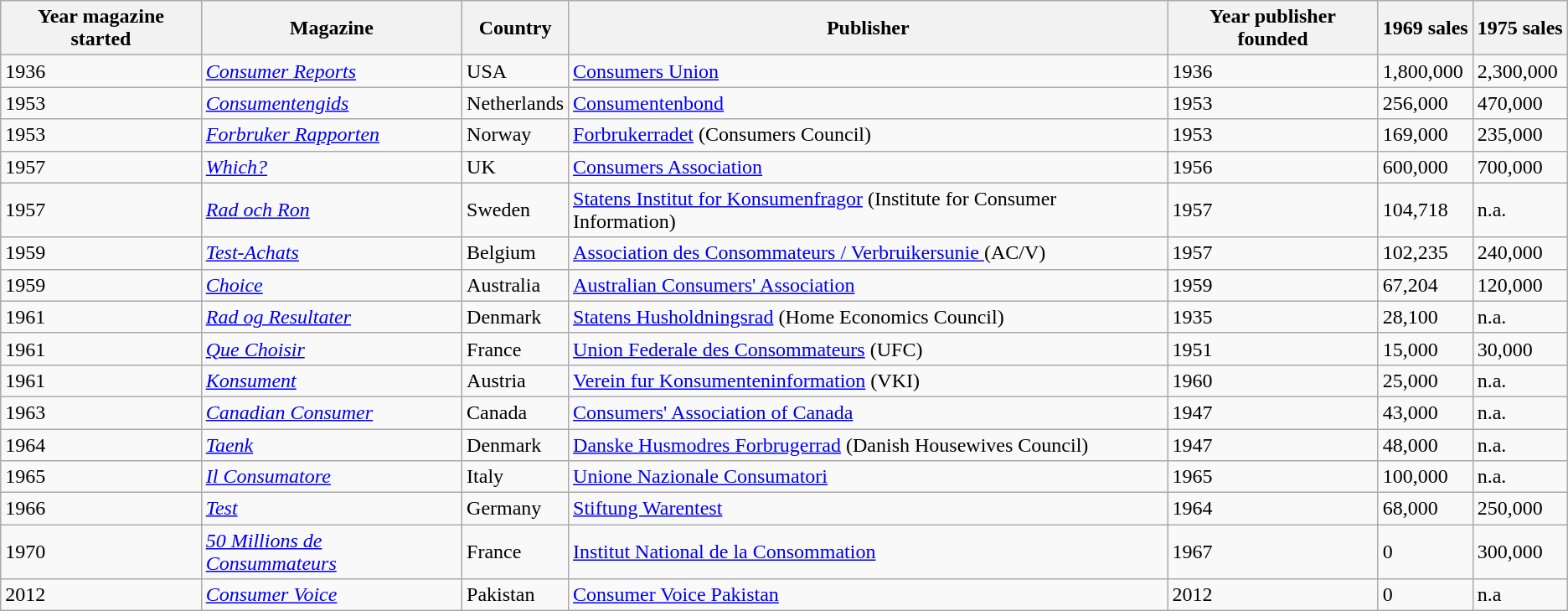<table class="wikitable sortable">
<tr>
<th scope="col">Year magazine started</th>
<th scope="col">Magazine</th>
<th scope="col">Country</th>
<th scope="col">Publisher</th>
<th scope="col">Year publisher founded</th>
<th scope="col">1969 sales</th>
<th scope="col">1975 sales</th>
</tr>
<tr>
<td>1936</td>
<td><em><a href='#'>Consumer Reports</a></em></td>
<td>USA</td>
<td><a href='#'>Consumers Union</a></td>
<td>1936</td>
<td>1,800,000</td>
<td>2,300,000</td>
</tr>
<tr>
<td>1953</td>
<td><em><a href='#'>Consumentengids</a></em></td>
<td>Netherlands</td>
<td><a href='#'>Consumentenbond</a></td>
<td>1953</td>
<td>256,000</td>
<td>470,000</td>
</tr>
<tr>
<td>1953</td>
<td><em><a href='#'>Forbruker Rapporten</a></em></td>
<td>Norway</td>
<td><a href='#'>Forbrukerradet</a> (Consumers Council)</td>
<td>1953</td>
<td>169,000</td>
<td>235,000</td>
</tr>
<tr>
<td>1957</td>
<td><em><a href='#'>Which?</a></em></td>
<td>UK</td>
<td><a href='#'>Consumers Association</a></td>
<td>1956</td>
<td>600,000</td>
<td>700,000</td>
</tr>
<tr>
<td>1957</td>
<td><em><a href='#'>Rad och Ron</a></em></td>
<td>Sweden</td>
<td><a href='#'>Statens Institut for Konsumenfragor</a> (Institute for Consumer Information)</td>
<td>1957</td>
<td>104,718</td>
<td>n.a.</td>
</tr>
<tr>
<td>1959</td>
<td><em><a href='#'>Test-Achats</a></em></td>
<td>Belgium</td>
<td><a href='#'>Association des Consommateurs / Verbruikersunie </a> (AC/V)</td>
<td>1957</td>
<td>102,235</td>
<td>240,000</td>
</tr>
<tr>
<td>1959</td>
<td><em><a href='#'>Choice</a></em></td>
<td>Australia</td>
<td><a href='#'>Australian Consumers' Association</a></td>
<td>1959</td>
<td>67,204</td>
<td>120,000</td>
</tr>
<tr>
<td>1961</td>
<td><em><a href='#'>Rad og Resultater</a></em></td>
<td>Denmark</td>
<td><a href='#'>Statens Husholdningsrad</a> (Home Economics Council)</td>
<td>1935</td>
<td>28,100</td>
<td>n.a.</td>
</tr>
<tr>
<td>1961</td>
<td><em><a href='#'>Que Choisir</a></em></td>
<td>France</td>
<td><a href='#'>Union Federale des Consommateurs</a> (UFC)</td>
<td>1951</td>
<td>15,000</td>
<td>30,000</td>
</tr>
<tr>
<td>1961</td>
<td><em><a href='#'>Konsument</a></em></td>
<td>Austria</td>
<td><a href='#'>Verein fur Konsumenteninformation</a> (VKI)</td>
<td>1960</td>
<td>25,000</td>
<td>n.a.</td>
</tr>
<tr>
<td>1963</td>
<td><em><a href='#'>Canadian Consumer</a></em></td>
<td>Canada</td>
<td><a href='#'>Consumers' Association of Canada</a></td>
<td>1947</td>
<td>43,000</td>
<td>n.a.</td>
</tr>
<tr>
<td>1964</td>
<td><em><a href='#'>Taenk</a></em></td>
<td>Denmark</td>
<td><a href='#'>Danske Husmodres Forbrugerrad</a> (Danish Housewives Council)</td>
<td>1947</td>
<td>48,000</td>
<td>n.a.</td>
</tr>
<tr>
<td>1965</td>
<td><em><a href='#'>Il Consumatore</a></em></td>
<td>Italy</td>
<td><a href='#'>Unione Nazionale Consumatori</a></td>
<td>1965</td>
<td>100,000</td>
<td>n.a.</td>
</tr>
<tr>
<td>1966</td>
<td><em><a href='#'>Test</a></em></td>
<td>Germany</td>
<td><a href='#'>Stiftung Warentest</a></td>
<td>1964</td>
<td>68,000</td>
<td>250,000</td>
</tr>
<tr>
<td>1970</td>
<td><em><a href='#'>50 Millions de Consummateurs</a></em></td>
<td>France</td>
<td><a href='#'>Institut National de la Consommation</a></td>
<td>1967</td>
<td>0</td>
<td>300,000</td>
</tr>
<tr>
<td>2012</td>
<td><em><a href='#'>Consumer Voice</a></em></td>
<td>Pakistan</td>
<td><a href='#'>Consumer Voice Pakistan</a></td>
<td>2012</td>
<td>0</td>
<td>n.a</td>
</tr>
</table>
